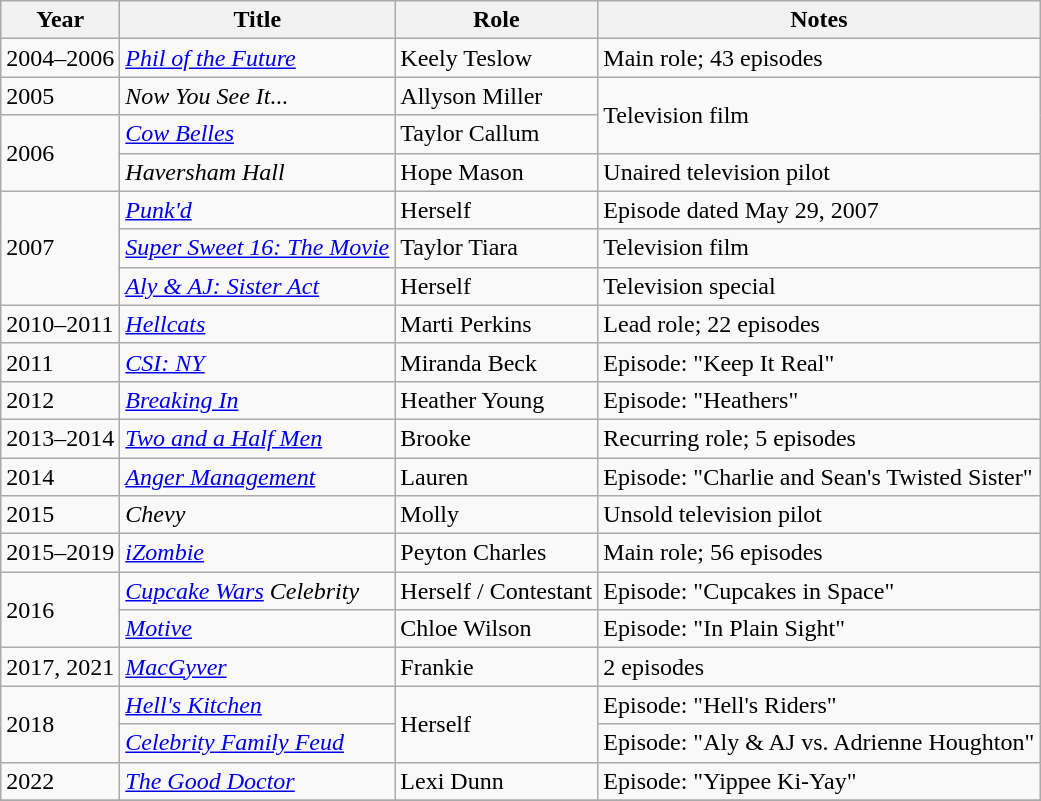<table class="wikitable sortable">
<tr>
<th>Year</th>
<th>Title</th>
<th>Role</th>
<th class="unsortable">Notes</th>
</tr>
<tr>
<td>2004–2006</td>
<td><em><a href='#'>Phil of the Future</a></em></td>
<td>Keely Teslow</td>
<td>Main role; 43 episodes</td>
</tr>
<tr>
<td>2005</td>
<td><em>Now You See It...</em></td>
<td>Allyson Miller</td>
<td rowspan="2">Television film</td>
</tr>
<tr>
<td rowspan="2">2006</td>
<td><em><a href='#'>Cow Belles</a></em></td>
<td>Taylor Callum</td>
</tr>
<tr>
<td><em>Haversham Hall</em></td>
<td>Hope Mason</td>
<td>Unaired television pilot</td>
</tr>
<tr>
<td rowspan="3">2007</td>
<td><em><a href='#'>Punk'd</a></em></td>
<td>Herself</td>
<td>Episode dated May 29, 2007</td>
</tr>
<tr>
<td><em><a href='#'>Super Sweet 16: The Movie</a></em></td>
<td>Taylor Tiara</td>
<td>Television film</td>
</tr>
<tr>
<td><em><a href='#'>Aly & AJ: Sister Act</a></em></td>
<td>Herself</td>
<td>Television special</td>
</tr>
<tr>
<td>2010–2011</td>
<td><em><a href='#'>Hellcats</a></em></td>
<td>Marti Perkins</td>
<td>Lead role; 22 episodes</td>
</tr>
<tr>
<td>2011</td>
<td><em><a href='#'>CSI: NY</a></em></td>
<td>Miranda Beck</td>
<td>Episode: "Keep It Real"</td>
</tr>
<tr>
<td>2012</td>
<td><em><a href='#'>Breaking In</a></em></td>
<td>Heather Young</td>
<td>Episode: "Heathers"</td>
</tr>
<tr>
<td>2013–2014</td>
<td><em><a href='#'>Two and a Half Men</a></em></td>
<td>Brooke</td>
<td>Recurring role; 5 episodes</td>
</tr>
<tr>
<td>2014</td>
<td><em><a href='#'>Anger Management</a></em></td>
<td>Lauren</td>
<td>Episode: "Charlie and Sean's Twisted Sister"</td>
</tr>
<tr>
<td>2015</td>
<td><em>Chevy</em></td>
<td>Molly</td>
<td>Unsold television pilot</td>
</tr>
<tr>
<td>2015–2019</td>
<td><em><a href='#'>iZombie</a></em></td>
<td>Peyton Charles</td>
<td>Main role; 56 episodes</td>
</tr>
<tr>
<td rowspan="2">2016</td>
<td><em><a href='#'>Cupcake Wars</a> Celebrity</em></td>
<td>Herself / Contestant</td>
<td>Episode: "Cupcakes in Space"</td>
</tr>
<tr>
<td><em><a href='#'>Motive</a></em></td>
<td>Chloe Wilson</td>
<td>Episode: "In Plain Sight"</td>
</tr>
<tr>
<td>2017, 2021</td>
<td><em><a href='#'>MacGyver</a></em></td>
<td>Frankie</td>
<td>2 episodes</td>
</tr>
<tr>
<td rowspan="2">2018</td>
<td><em><a href='#'>Hell's Kitchen</a></em></td>
<td rowspan="2">Herself</td>
<td>Episode: "Hell's Riders"</td>
</tr>
<tr>
<td><em><a href='#'>Celebrity Family Feud</a></em></td>
<td>Episode: "Aly & AJ vs. Adrienne Houghton"</td>
</tr>
<tr>
<td>2022</td>
<td><em><a href='#'>The Good Doctor</a></em></td>
<td>Lexi Dunn</td>
<td>Episode: "Yippee Ki-Yay"</td>
</tr>
<tr>
</tr>
</table>
